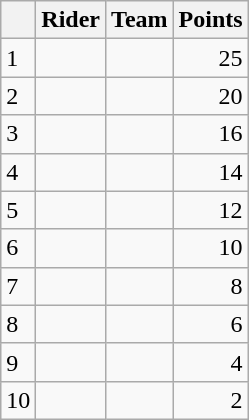<table class="wikitable">
<tr>
<th></th>
<th>Rider</th>
<th>Team</th>
<th>Points</th>
</tr>
<tr>
<td>1</td>
<td></td>
<td></td>
<td align=right>25</td>
</tr>
<tr>
<td>2</td>
<td></td>
<td></td>
<td align=right>20</td>
</tr>
<tr>
<td>3</td>
<td></td>
<td></td>
<td align=right>16</td>
</tr>
<tr>
<td>4</td>
<td></td>
<td></td>
<td align=right>14</td>
</tr>
<tr>
<td>5</td>
<td></td>
<td></td>
<td align=right>12</td>
</tr>
<tr>
<td>6</td>
<td></td>
<td></td>
<td align=right>10</td>
</tr>
<tr>
<td>7</td>
<td></td>
<td></td>
<td align=right>8</td>
</tr>
<tr>
<td>8</td>
<td></td>
<td></td>
<td align=right>6</td>
</tr>
<tr>
<td>9</td>
<td></td>
<td></td>
<td align=right>4</td>
</tr>
<tr>
<td>10</td>
<td></td>
<td></td>
<td align=right>2</td>
</tr>
</table>
